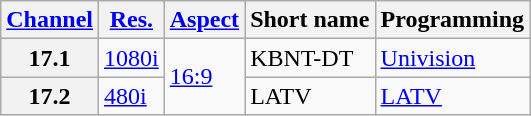<table class="wikitable">
<tr>
<th scope = "col"><a href='#'>Channel</a></th>
<th scope = "col"><a href='#'>Res.</a></th>
<th scope = "col"><a href='#'>Aspect</a></th>
<th scope = "col">Short name</th>
<th scope = "col">Programming</th>
</tr>
<tr>
<th scope = "row">17.1</th>
<td><a href='#'>1080i</a></td>
<td rowspan=2><a href='#'>16:9</a></td>
<td>KBNT-DT</td>
<td><a href='#'>Univision</a></td>
</tr>
<tr>
<th scope = "row">17.2</th>
<td><a href='#'>480i</a></td>
<td>LATV</td>
<td><a href='#'>LATV</a></td>
</tr>
</table>
